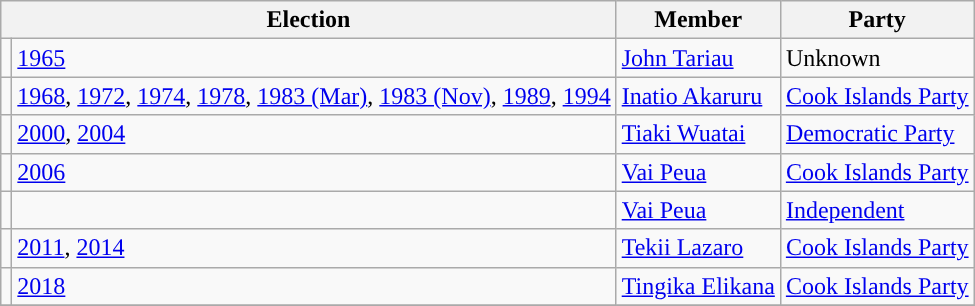<table class="wikitable">
<tr>
<th colspan="2">Election</th>
<th>Member</th>
<th>Party</th>
</tr>
<tr>
<td style="background-color: "></td>
<td><a href='#'>1965</a></td>
<td><a href='#'>John Tariau</a></td>
<td>Unknown</td>
</tr>
<tr>
<td style="background-color: "></td>
<td><a href='#'>1968</a>, <a href='#'>1972</a>, <a href='#'>1974</a>, <a href='#'>1978</a>, <a href='#'>1983 (Mar)</a>, <a href='#'>1983 (Nov)</a>, <a href='#'>1989</a>, <a href='#'>1994</a></td>
<td><a href='#'>Inatio Akaruru</a></td>
<td><a href='#'>Cook Islands Party</a></td>
</tr>
<tr>
<td style="background-color: "></td>
<td><a href='#'>2000</a>, <a href='#'>2004</a></td>
<td><a href='#'>Tiaki Wuatai</a></td>
<td><a href='#'>Democratic Party</a></td>
</tr>
<tr>
<td style="background-color: "></td>
<td><a href='#'>2006</a></td>
<td><a href='#'>Vai Peua</a></td>
<td><a href='#'>Cook Islands Party</a></td>
</tr>
<tr>
<td style="background-color: "></td>
<td></td>
<td><a href='#'>Vai Peua</a></td>
<td><a href='#'>Independent</a></td>
</tr>
<tr>
<td style="background-color: "></td>
<td><a href='#'>2011</a>, <a href='#'>2014</a></td>
<td><a href='#'>Tekii Lazaro</a></td>
<td><a href='#'>Cook Islands Party</a></td>
</tr>
<tr>
<td style="background-color: "></td>
<td><a href='#'>2018</a></td>
<td><a href='#'>Tingika Elikana</a></td>
<td><a href='#'>Cook Islands Party</a></td>
</tr>
<tr>
</tr>
</table>
